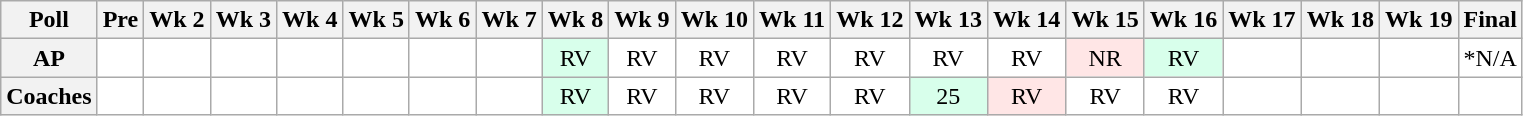<table class="wikitable" style="white-space:nowrap;text-align:center;">
<tr>
<th>Poll</th>
<th>Pre</th>
<th>Wk 2</th>
<th>Wk 3</th>
<th>Wk 4</th>
<th>Wk 5</th>
<th>Wk 6</th>
<th>Wk 7</th>
<th>Wk 8</th>
<th>Wk 9</th>
<th>Wk 10</th>
<th>Wk 11</th>
<th>Wk 12</th>
<th>Wk 13</th>
<th>Wk 14</th>
<th>Wk 15</th>
<th>Wk 16</th>
<th>Wk 17</th>
<th>Wk 18</th>
<th>Wk 19</th>
<th>Final</th>
</tr>
<tr>
<th>AP</th>
<td style="background:#FFF;"></td>
<td style="background:#FFF;"></td>
<td style="background:#FFF;"></td>
<td style="background:#FFF;"></td>
<td style="background:#FFF;"></td>
<td style="background:#FFF;"></td>
<td style="background:#fff;"></td>
<td style="background:#D8FFEB;">RV</td>
<td style="background:#ffF;">RV</td>
<td style="background:#FFF;">RV</td>
<td style="background:#FFF;">RV</td>
<td style="background:#FFF;">RV</td>
<td style="background:#FFF;">RV</td>
<td style="background:#FFF;">RV</td>
<td style="background:#FFE6E6;">NR</td>
<td style="background:#D8FFEB;">RV</td>
<td style="background:#FFF;"></td>
<td style="background:#FFF;"></td>
<td style="background:#FFF;"></td>
<td style="background:#FFF;">*N/A</td>
</tr>
<tr>
<th>Coaches</th>
<td style="background:#FFF;"></td>
<td style="background:#FFF;"></td>
<td style="background:#FFF;"></td>
<td style="background:#FFF;"></td>
<td style="background:#FFF;"></td>
<td style="background:#fff;"></td>
<td style="background:#fff;"></td>
<td style="background:#D8FFEB;">RV</td>
<td style="background:#ffF;">RV</td>
<td style="background:#FFF;">RV</td>
<td style="background:#FFF;">RV</td>
<td style="background:#FFF;">RV</td>
<td style="background:#d8ffeb;">25</td>
<td style="background:#FFE6E6;">RV</td>
<td style="background:#FFF;">RV</td>
<td style="background:#FFF;">RV</td>
<td style="background:#FFF;"></td>
<td style="background:#FFF;"></td>
<td style="background:#FFF;"></td>
<td style="background:#FFF;"></td>
</tr>
</table>
